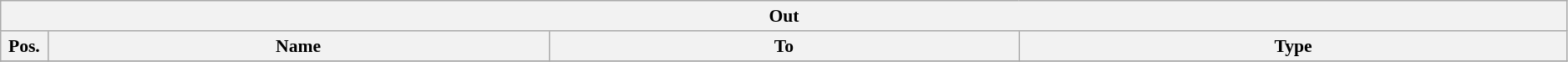<table class="wikitable" style="font-size:90%;width:99%;">
<tr>
<th colspan="4">Out</th>
</tr>
<tr>
<th width=3%>Pos.</th>
<th width=32%>Name</th>
<th width=30%>To</th>
<th width=35%>Type</th>
</tr>
<tr>
</tr>
</table>
